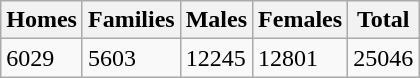<table class="wikitable">
<tr>
<th>Homes</th>
<th>Families</th>
<th>Males</th>
<th>Females</th>
<th>Total</th>
</tr>
<tr>
<td>6029</td>
<td>5603</td>
<td>12245</td>
<td>12801</td>
<td>25046</td>
</tr>
</table>
